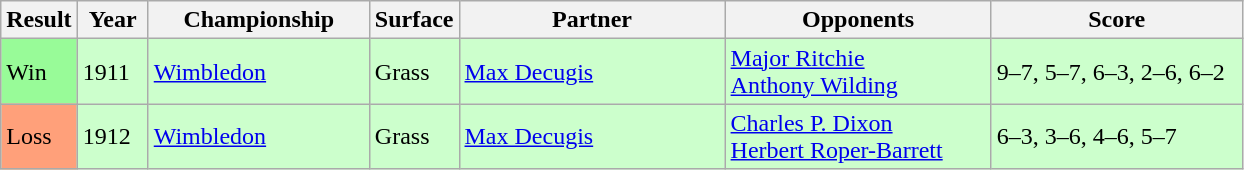<table class="sortable wikitable">
<tr>
<th style="width:40px">Result</th>
<th style="width:40px">Year</th>
<th style="width:140px">Championship</th>
<th style="width:50px">Surface</th>
<th style="width:170px">Partner</th>
<th style="width:170px">Opponents</th>
<th style="width:160px" class="unsortable">Score</th>
</tr>
<tr style="background:#cfc;">
<td style="background:#98fb98;">Win</td>
<td>1911</td>
<td><a href='#'>Wimbledon</a></td>
<td>Grass</td>
<td> <a href='#'>Max Decugis</a></td>
<td> <a href='#'>Major Ritchie</a> <br>  <a href='#'>Anthony Wilding</a></td>
<td>9–7, 5–7, 6–3, 2–6, 6–2</td>
</tr>
<tr style="background:#cfc;">
<td style="background:#ffa07a;">Loss</td>
<td>1912</td>
<td><a href='#'>Wimbledon</a></td>
<td>Grass</td>
<td> <a href='#'>Max Decugis</a></td>
<td> <a href='#'>Charles P. Dixon</a> <br>  <a href='#'>Herbert Roper-Barrett</a></td>
<td>6–3, 3–6, 4–6, 5–7</td>
</tr>
</table>
